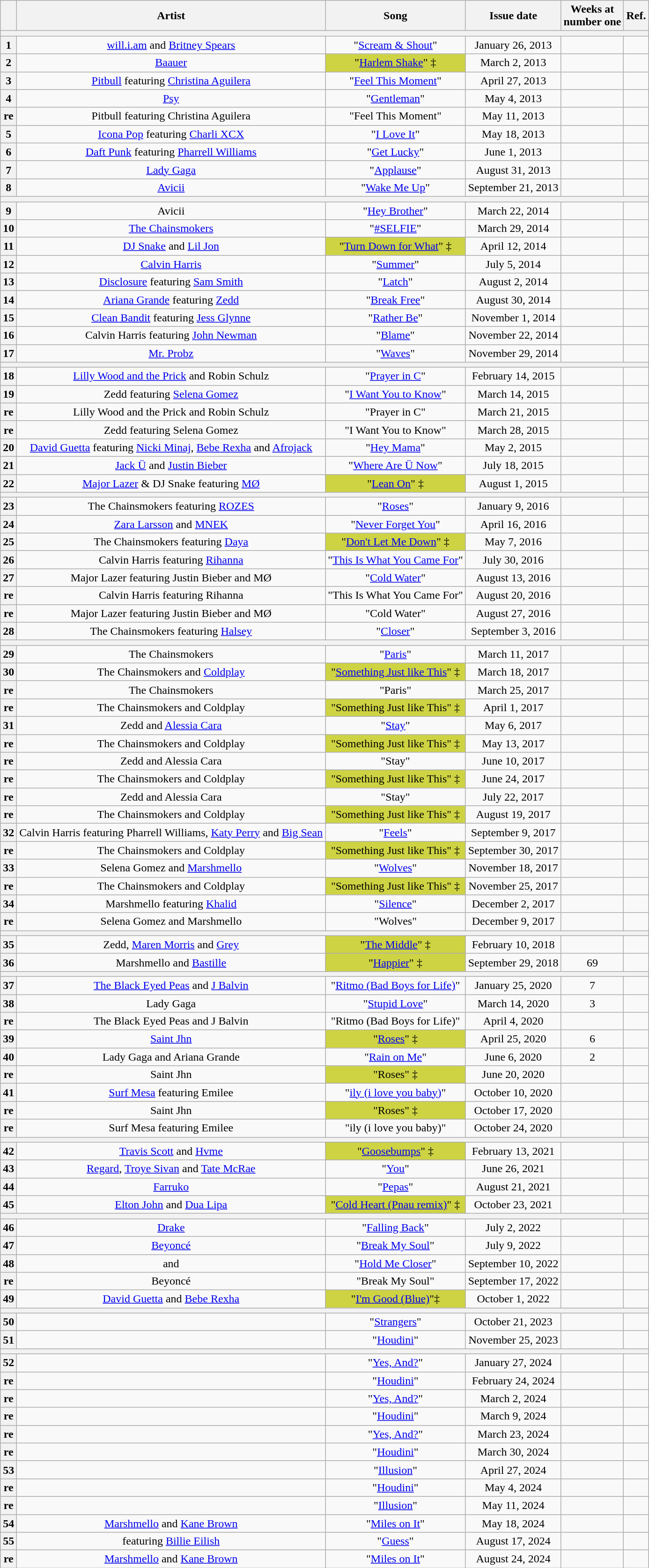<table class="wikitable plainrowheaders sortable">
<tr>
<th scope=col class="unsortable"></th>
<th scope=col class= "unsortable">Artist</th>
<th scope=col class="unsortable">Song</th>
<th scope=col class="unsortable">Issue date</th>
<th scope=col class="unsortable">Weeks at<br>number one</th>
<th scope=col class="unsortable">Ref.</th>
</tr>
<tr class=unsortable>
<th colspan="6" scope="row" style="text-align:center;"></th>
</tr>
<tr>
<th scope=row style="text-align:center;">1</th>
<td style="text-align:center;"><a href='#'>will.i.am</a> and <a href='#'>Britney Spears</a></td>
<td style="text-align:center;">"<a href='#'>Scream & Shout</a>"</td>
<td style="text-align:center;">January 26, 2013</td>
<td style="text-align:center;"></td>
<td></td>
</tr>
<tr>
<th scope=row style="text-align:center;">2</th>
<td style="text-align:center;"><a href='#'>Baauer</a></td>
<td style="text-align:center;background:#ced343;">"<a href='#'>Harlem Shake</a>" ‡</td>
<td style="text-align:center;">March 2, 2013</td>
<td style="text-align:center;"></td>
<td></td>
</tr>
<tr>
<th scope=row style="text-align:center;">3</th>
<td style="text-align:center;"><a href='#'>Pitbull</a> featuring <a href='#'>Christina Aguilera</a></td>
<td style="text-align:center;">"<a href='#'>Feel This Moment</a>"</td>
<td style="text-align:center;">April 27, 2013</td>
<td style="text-align:center;"></td>
<td></td>
</tr>
<tr>
<th scope=row style="text-align:center;">4</th>
<td style="text-align:center;"><a href='#'>Psy</a></td>
<td style="text-align:center;">"<a href='#'>Gentleman</a>"</td>
<td style="text-align:center;">May 4, 2013</td>
<td style="text-align:center;"></td>
<td></td>
</tr>
<tr>
<th scope=row style="text-align:center;">re</th>
<td style="text-align:center;">Pitbull featuring Christina Aguilera</td>
<td style="text-align:center;">"Feel This Moment"</td>
<td style="text-align:center;">May 11, 2013</td>
<td style="text-align:center;"></td>
<td></td>
</tr>
<tr>
<th scope=row style="text-align:center;">5</th>
<td style="text-align:center;"><a href='#'>Icona Pop</a> featuring <a href='#'>Charli XCX</a></td>
<td style="text-align:center;">"<a href='#'>I Love It</a>"</td>
<td style="text-align:center;">May 18, 2013</td>
<td style="text-align:center;"></td>
<td></td>
</tr>
<tr>
<th scope=row style="text-align:center;">6</th>
<td style="text-align:center;"><a href='#'>Daft Punk</a> featuring <a href='#'>Pharrell Williams</a></td>
<td style="text-align:center;">"<a href='#'>Get Lucky</a>"</td>
<td style="text-align:center;">June 1, 2013</td>
<td style="text-align:center;"></td>
<td></td>
</tr>
<tr>
<th scope=row style="text-align:center;">7</th>
<td style="text-align:center;"><a href='#'>Lady Gaga</a></td>
<td style="text-align:center;">"<a href='#'>Applause</a>"</td>
<td style="text-align:center;">August 31, 2013</td>
<td style="text-align:center;"></td>
<td></td>
</tr>
<tr>
<th scope=row style="text-align:center;">8</th>
<td style="text-align:center;"><a href='#'>Avicii</a></td>
<td style="text-align:center;">"<a href='#'>Wake Me Up</a>"</td>
<td style="text-align:center;">September 21, 2013</td>
<td style="text-align:center;"></td>
<td></td>
</tr>
<tr class=unsortable>
<th colspan="6" scope="row" style="text-align:center;"></th>
</tr>
<tr>
<th scope=row style="text-align:center;">9</th>
<td style="text-align:center;">Avicii</td>
<td style="text-align:center;">"<a href='#'>Hey Brother</a>"</td>
<td style="text-align:center;">March 22, 2014</td>
<td style="text-align:center;"></td>
<td></td>
</tr>
<tr>
<th scope=row style="text-align:center;">10</th>
<td style="text-align:center;"><a href='#'>The Chainsmokers</a></td>
<td style="text-align:center;">"<a href='#'>#SELFIE</a>"</td>
<td style="text-align:center;">March 29, 2014</td>
<td style="text-align:center;"></td>
<td></td>
</tr>
<tr>
<th scope=row style="text-align:center;">11</th>
<td style="text-align:center;"><a href='#'>DJ Snake</a> and <a href='#'>Lil Jon</a></td>
<td style="text-align:center;background:#ced343;">"<a href='#'>Turn Down for What</a>" ‡</td>
<td style="text-align:center;">April 12, 2014</td>
<td style="text-align:center;"></td>
<td></td>
</tr>
<tr>
<th scope=row style="text-align:center;">12</th>
<td style="text-align:center;"><a href='#'>Calvin Harris</a></td>
<td style="text-align:center;">"<a href='#'>Summer</a>"</td>
<td style="text-align:center;">July 5, 2014</td>
<td style="text-align:center;"></td>
<td></td>
</tr>
<tr>
<th scope=row style="text-align:center;">13</th>
<td style="text-align:center;"><a href='#'>Disclosure</a> featuring <a href='#'>Sam Smith</a></td>
<td style="text-align:center;">"<a href='#'>Latch</a>"</td>
<td style="text-align:center;">August 2, 2014</td>
<td style="text-align:center;"></td>
<td></td>
</tr>
<tr>
<th scope=row style="text-align:center;">14</th>
<td style="text-align:center;"><a href='#'>Ariana Grande</a> featuring <a href='#'>Zedd</a></td>
<td style="text-align:center;">"<a href='#'>Break Free</a>"</td>
<td style="text-align:center;">August 30, 2014</td>
<td style="text-align:center;"></td>
<td></td>
</tr>
<tr>
<th scope=row style="text-align:center;">15</th>
<td style="text-align:center;"><a href='#'>Clean Bandit</a> featuring <a href='#'>Jess Glynne</a></td>
<td style="text-align:center;">"<a href='#'>Rather Be</a>"</td>
<td style="text-align:center;">November 1, 2014</td>
<td style="text-align:center;"></td>
<td></td>
</tr>
<tr>
<th scope=row style="text-align:center;">16</th>
<td style="text-align:center;">Calvin Harris featuring <a href='#'>John Newman</a></td>
<td style="text-align:center;">"<a href='#'>Blame</a>"</td>
<td style="text-align:center;">November 22, 2014</td>
<td style="text-align:center;"></td>
<td></td>
</tr>
<tr>
<th scope=row style="text-align:center;">17</th>
<td style="text-align:center;"><a href='#'>Mr. Probz</a></td>
<td style="text-align:center;">"<a href='#'>Waves</a>"</td>
<td style="text-align:center;">November 29, 2014</td>
<td style="text-align:center;"></td>
<td></td>
</tr>
<tr class=unsortable>
<th colspan="6" scope="row" style="text-align:center;"></th>
</tr>
<tr>
<th scope=row style="text-align:center;">18</th>
<td style="text-align:center;"><a href='#'>Lilly Wood and the Prick</a> and Robin Schulz</td>
<td style="text-align:center;">"<a href='#'>Prayer in C</a>"</td>
<td style="text-align:center;">February 14, 2015</td>
<td style="text-align:center;"></td>
<td></td>
</tr>
<tr>
<th scope=row style="text-align:center;">19</th>
<td style="text-align:center;">Zedd featuring <a href='#'>Selena Gomez</a></td>
<td style="text-align:center;">"<a href='#'>I Want You to Know</a>"</td>
<td style="text-align:center;">March 14, 2015</td>
<td style="text-align:center;"></td>
<td></td>
</tr>
<tr>
<th scope=row style="text-align:center;">re</th>
<td style="text-align:center;">Lilly Wood and the Prick and Robin Schulz</td>
<td style="text-align:center;">"Prayer in C"</td>
<td style="text-align:center;">March 21, 2015</td>
<td style="text-align:center;"></td>
<td></td>
</tr>
<tr>
<th scope=row style="text-align:center;">re</th>
<td style="text-align:center;">Zedd featuring Selena Gomez</td>
<td style="text-align:center;">"I Want You to Know"</td>
<td style="text-align:center;">March 28, 2015</td>
<td style="text-align:center;"></td>
<td></td>
</tr>
<tr>
<th scope=row style="text-align:center;">20</th>
<td style="text-align:center;"><a href='#'>David Guetta</a> featuring <a href='#'>Nicki Minaj</a>, <a href='#'>Bebe Rexha</a> and <a href='#'>Afrojack</a></td>
<td style="text-align:center;">"<a href='#'>Hey Mama</a>"</td>
<td style="text-align:center;">May 2, 2015</td>
<td style="text-align:center;"></td>
<td></td>
</tr>
<tr>
<th scope=row style="text-align:center;">21</th>
<td style="text-align:center;"><a href='#'>Jack Ü</a> and <a href='#'>Justin Bieber</a></td>
<td style="text-align:center;">"<a href='#'>Where Are Ü Now</a>"</td>
<td style="text-align:center;">July 18, 2015</td>
<td style="text-align:center;"></td>
<td></td>
</tr>
<tr>
<th scope=row style="text-align:center;">22</th>
<td style="text-align:center;"><a href='#'>Major Lazer</a> & DJ Snake featuring <a href='#'>MØ</a></td>
<td style="text-align:center;background:#ced343;">"<a href='#'>Lean On</a>" ‡</td>
<td style="text-align:center;">August 1, 2015</td>
<td style="text-align:center;"></td>
<td></td>
</tr>
<tr class=unsortable>
<th colspan="6" scope="row" style="text-align:center;"></th>
</tr>
<tr>
<th scope=row style="text-align:center;">23</th>
<td style="text-align:center;">The Chainsmokers featuring <a href='#'>ROZES</a></td>
<td style="text-align:center;">"<a href='#'>Roses</a>"</td>
<td style="text-align:center;">January 9, 2016</td>
<td style="text-align:center;"></td>
<td></td>
</tr>
<tr>
<th scope=row style="text-align:center;">24</th>
<td style="text-align:center;"><a href='#'>Zara Larsson</a> and <a href='#'>MNEK</a></td>
<td style="text-align:center;">"<a href='#'>Never Forget You</a>"</td>
<td style="text-align:center;">April 16, 2016</td>
<td style="text-align:center;"></td>
<td></td>
</tr>
<tr>
<th scope=row style="text-align:center;">25</th>
<td style="text-align:center;">The Chainsmokers featuring <a href='#'>Daya</a></td>
<td style="text-align:center;background:#ced343;">"<a href='#'>Don't Let Me Down</a>" ‡</td>
<td style="text-align:center;">May 7, 2016</td>
<td style="text-align:center;"></td>
<td></td>
</tr>
<tr>
<th scope=row style="text-align:center;">26</th>
<td style="text-align:center;">Calvin Harris featuring <a href='#'>Rihanna</a></td>
<td style="text-align:center;">"<a href='#'>This Is What You Came For</a>"</td>
<td style="text-align:center;">July 30, 2016</td>
<td style="text-align:center;"></td>
<td></td>
</tr>
<tr>
<th scope=row style="text-align:center;">27</th>
<td style="text-align:center;">Major Lazer featuring Justin Bieber and MØ</td>
<td style="text-align:center;">"<a href='#'>Cold Water</a>"</td>
<td style="text-align:center;">August 13, 2016</td>
<td style="text-align:center;"></td>
<td></td>
</tr>
<tr>
<th scope=row style="text-align:center;">re</th>
<td style="text-align:center;">Calvin Harris featuring Rihanna</td>
<td style="text-align:center;">"This Is What You Came For"</td>
<td style="text-align:center;">August 20, 2016</td>
<td style="text-align:center;"></td>
<td></td>
</tr>
<tr>
<th scope=row style="text-align:center;">re</th>
<td style="text-align:center;">Major Lazer featuring Justin Bieber and MØ</td>
<td style="text-align:center;">"Cold Water"</td>
<td style="text-align:center;">August 27, 2016</td>
<td style="text-align:center;"></td>
<td></td>
</tr>
<tr>
<th scope=row style="text-align:center;">28</th>
<td style="text-align:center;">The Chainsmokers featuring <a href='#'>Halsey</a></td>
<td style="text-align:center;">"<a href='#'>Closer</a>"</td>
<td style="text-align:center;">September 3, 2016</td>
<td style="text-align:center;"></td>
<td></td>
</tr>
<tr class=unsortable>
<th colspan="6" scope="row" style="text-align:center;"></th>
</tr>
<tr>
<th scope=row style="text-align:center;">29</th>
<td style="text-align:center;">The Chainsmokers</td>
<td style="text-align:center;">"<a href='#'>Paris</a>"</td>
<td style="text-align:center;">March 11, 2017</td>
<td style="text-align:center;"></td>
<td></td>
</tr>
<tr>
<th scope=row style="text-align:center;">30</th>
<td style="text-align:center;">The Chainsmokers and <a href='#'>Coldplay</a></td>
<td style="text-align:center;background:#ced343;">"<a href='#'>Something Just like This</a>" ‡</td>
<td style="text-align:center;">March 18, 2017</td>
<td style="text-align:center;"></td>
<td></td>
</tr>
<tr>
<th scope=row style="text-align:center;">re</th>
<td style="text-align:center;">The Chainsmokers</td>
<td style="text-align:center;">"Paris"</td>
<td style="text-align:center;">March 25, 2017</td>
<td style="text-align:center;"></td>
<td></td>
</tr>
<tr>
<th scope=row style="text-align:center;">re</th>
<td style="text-align:center;">The Chainsmokers and Coldplay</td>
<td style="text-align:center;background:#ced343;">"Something Just like This" ‡</td>
<td style="text-align:center;">April 1, 2017</td>
<td style="text-align:center;"></td>
<td></td>
</tr>
<tr>
<th scope=row style="text-align:center;">31</th>
<td style="text-align:center;">Zedd and <a href='#'>Alessia Cara</a></td>
<td style="text-align:center;">"<a href='#'>Stay</a>"</td>
<td style="text-align:center;">May 6, 2017</td>
<td style="text-align:center;"></td>
<td></td>
</tr>
<tr>
<th scope=row style="text-align:center;">re</th>
<td style="text-align:center;">The Chainsmokers and Coldplay</td>
<td style="text-align:center;background:#ced343;">"Something Just like This" ‡</td>
<td style="text-align:center;">May 13, 2017</td>
<td style="text-align:center;"></td>
<td></td>
</tr>
<tr>
<th scope=row style="text-align:center;">re</th>
<td style="text-align:center;">Zedd and Alessia Cara</td>
<td style="text-align:center;">"Stay"</td>
<td style="text-align:center;">June 10, 2017</td>
<td style="text-align:center;"></td>
<td></td>
</tr>
<tr>
<th scope=row style="text-align:center;">re</th>
<td style="text-align:center;">The Chainsmokers and Coldplay</td>
<td style="text-align:center;background:#ced343;">"Something Just like This" ‡</td>
<td style="text-align:center;">June 24, 2017</td>
<td style="text-align:center;"></td>
<td></td>
</tr>
<tr>
<th scope=row style="text-align:center;">re</th>
<td style="text-align:center;">Zedd and Alessia Cara</td>
<td style="text-align:center;">"Stay"</td>
<td style="text-align:center;">July 22, 2017</td>
<td style="text-align:center;"></td>
<td></td>
</tr>
<tr>
<th scope=row style="text-align:center;">re</th>
<td style="text-align:center;">The Chainsmokers and Coldplay</td>
<td style="text-align:center;background:#ced343;">"Something Just like This" ‡</td>
<td style="text-align:center;">August 19, 2017</td>
<td style="text-align:center;"></td>
<td></td>
</tr>
<tr>
<th scope=row style="text-align:center;">32</th>
<td style="text-align:center;">Calvin Harris featuring Pharrell Williams, <a href='#'>Katy Perry</a> and <a href='#'>Big Sean</a></td>
<td style="text-align:center;">"<a href='#'>Feels</a>"</td>
<td style="text-align:center;">September 9, 2017</td>
<td style="text-align:center;"></td>
<td></td>
</tr>
<tr>
<th scope=row style="text-align:center;">re</th>
<td style="text-align:center;">The Chainsmokers and Coldplay</td>
<td style="text-align:center;background:#ced343;">"Something Just like This" ‡</td>
<td style="text-align:center;">September 30, 2017</td>
<td style="text-align:center;"></td>
<td></td>
</tr>
<tr>
<th scope=row style="text-align:center;">33</th>
<td style="text-align:center;">Selena Gomez and <a href='#'>Marshmello</a></td>
<td style="text-align:center;">"<a href='#'>Wolves</a>"</td>
<td style="text-align:center;">November 18, 2017</td>
<td style="text-align:center;"></td>
<td></td>
</tr>
<tr>
<th scope=row style="text-align:center;">re</th>
<td style="text-align:center;">The Chainsmokers and Coldplay</td>
<td style="text-align:center;background:#ced343;">"Something Just like This" ‡</td>
<td style="text-align:center;">November 25, 2017</td>
<td style="text-align:center;"></td>
<td></td>
</tr>
<tr>
<th scope=row style="text-align:center;">34</th>
<td style="text-align:center;">Marshmello featuring <a href='#'>Khalid</a></td>
<td style="text-align:center;">"<a href='#'>Silence</a>"</td>
<td style="text-align:center;">December 2, 2017</td>
<td style="text-align:center;"></td>
<td></td>
</tr>
<tr>
<th scope=row style="text-align:center;">re</th>
<td style="text-align:center;">Selena Gomez and Marshmello</td>
<td style="text-align:center;">"Wolves"</td>
<td style="text-align:center;">December 9, 2017</td>
<td style="text-align:center;"></td>
<td></td>
</tr>
<tr class=unsortable>
<th colspan="6" scope="row" style="text-align:center;"></th>
</tr>
<tr>
<th scope=row style="text-align:center;">35</th>
<td style="text-align:center;">Zedd, <a href='#'>Maren Morris</a> and <a href='#'>Grey</a></td>
<td style="text-align:center;background:#ced343;">"<a href='#'>The Middle</a>" ‡</td>
<td style="text-align:center;">February 10, 2018</td>
<td style="text-align:center;"></td>
<td></td>
</tr>
<tr>
<th scope=row style="text-align:center;">36</th>
<td style="text-align:center;">Marshmello and <a href='#'>Bastille</a></td>
<td style="text-align:center;background:#ced343;">"<a href='#'>Happier</a>" ‡</td>
<td style="text-align:center;">September 29, 2018</td>
<td style="text-align:center;">69</td>
<td></td>
</tr>
<tr>
<th colspan="6" scope="row" style="text-align:center;"></th>
</tr>
<tr>
<th scope=row style="text-align:center;">37</th>
<td style="text-align:center;"><a href='#'>The Black Eyed Peas</a> and <a href='#'>J Balvin</a></td>
<td style="text-align:center;">"<a href='#'>Ritmo (Bad Boys for Life)</a>"</td>
<td style="text-align:center;">January 25, 2020</td>
<td style="text-align:center;">7</td>
<td></td>
</tr>
<tr>
<th scope=row style="text-align:center;">38</th>
<td style="text-align:center;">Lady Gaga</td>
<td style="text-align:center;">"<a href='#'>Stupid Love</a>"</td>
<td style="text-align:center;">March 14, 2020</td>
<td style="text-align:center;">3</td>
<td></td>
</tr>
<tr>
<th scope=row style="text-align:center;">re</th>
<td style="text-align:center;">The Black Eyed Peas and J Balvin</td>
<td style="text-align:center;">"Ritmo (Bad Boys for Life)"</td>
<td style="text-align:center;">April 4, 2020</td>
<td style="text-align:center;"></td>
<td></td>
</tr>
<tr>
<th scope=row style="text-align:center;">39</th>
<td style="text-align:center;"><a href='#'>Saint Jhn</a></td>
<td style="text-align:center;background:#ced343;">"<a href='#'>Roses</a>" ‡</td>
<td style="text-align:center;">April 25, 2020</td>
<td style="text-align:center;">6</td>
<td></td>
</tr>
<tr>
<th scope=row style="text-align:center;">40</th>
<td style="text-align:center;">Lady Gaga and Ariana Grande</td>
<td style="text-align:center;">"<a href='#'>Rain on Me</a>"</td>
<td style="text-align:center;">June 6, 2020</td>
<td style="text-align:center;">2</td>
<td></td>
</tr>
<tr>
<th scope=row style="text-align:center;">re</th>
<td style="text-align:center;">Saint Jhn</td>
<td style="text-align:center;background:#ced343;">"Roses" ‡</td>
<td style="text-align:center;">June 20, 2020</td>
<td style="text-align:center;"></td>
<td></td>
</tr>
<tr>
<th scope=row style="text-align:center;">41</th>
<td style="text-align:center;"><a href='#'>Surf Mesa</a> featuring Emilee</td>
<td style="text-align:center;">"<a href='#'>ily (i love you baby)</a>"</td>
<td style="text-align:center;">October 10, 2020</td>
<td style="text-align:center;"></td>
<td></td>
</tr>
<tr>
<th scope=row style="text-align:center;">re</th>
<td style="text-align:center;">Saint Jhn</td>
<td style="text-align:center;background:#ced343;">"Roses" ‡</td>
<td style="text-align:center;">October 17, 2020</td>
<td style="text-align:center;"></td>
<td></td>
</tr>
<tr>
<th scope=row style="text-align:center;">re</th>
<td style="text-align:center;">Surf Mesa featuring Emilee</td>
<td style="text-align:center;">"ily (i love you baby)"</td>
<td style="text-align:center;">October 24, 2020</td>
<td style="text-align:center;"></td>
<td></td>
</tr>
<tr>
<th colspan="6" scope="row" style="text-align:center;"></th>
</tr>
<tr>
<th scope=row style="text-align:center;">42</th>
<td style="text-align:center;"><a href='#'>Travis Scott</a> and <a href='#'>Hvme</a></td>
<td style="text-align:center;background:#ced343;">"<a href='#'>Goosebumps</a>" ‡</td>
<td style="text-align:center;">February 13, 2021</td>
<td style="text-align:center;"></td>
<td></td>
</tr>
<tr>
<th scope=row style="text-align:center;">43</th>
<td style="text-align:center;"><a href='#'>Regard</a>, <a href='#'>Troye Sivan</a> and <a href='#'>Tate McRae</a></td>
<td style="text-align:center;">"<a href='#'>You</a>"</td>
<td style="text-align:center;">June 26, 2021</td>
<td style="text-align:center;"></td>
<td></td>
</tr>
<tr>
<th scope=row style="text-align:center;">44</th>
<td style="text-align:center;"><a href='#'>Farruko</a></td>
<td style="text-align:center;">"<a href='#'>Pepas</a>"</td>
<td style="text-align:center;">August 21, 2021</td>
<td style="text-align:center;"></td>
<td></td>
</tr>
<tr>
<th scope=row style="text-align:center;">45</th>
<td style="text-align:center;"><a href='#'>Elton John</a> and <a href='#'>Dua Lipa</a></td>
<td style="text-align:center;background:#ced343;">"<a href='#'>Cold Heart (Pnau remix)</a>" ‡</td>
<td style="text-align:center;">October 23, 2021</td>
<td style="text-align:center;"></td>
<td></td>
</tr>
<tr>
<th colspan="6" scope="row" style="text-align:center;"></th>
</tr>
<tr>
<th scope=row style="text-align:center;">46</th>
<td style="text-align:center;"><a href='#'>Drake</a></td>
<td style="text-align:center;">"<a href='#'>Falling Back</a>"</td>
<td style="text-align:center;">July 2, 2022</td>
<td style="text-align:center;"></td>
<td></td>
</tr>
<tr>
<th scope=row style="text-align:center;">47</th>
<td style="text-align:center;"><a href='#'>Beyoncé</a></td>
<td style="text-align:center;">"<a href='#'>Break My Soul</a>"</td>
<td style="text-align:center;">July 9, 2022</td>
<td style="text-align:center;"></td>
<td></td>
</tr>
<tr>
<th scope=row style="text-align:center;">48</th>
<td style="text-align:center;"> and </td>
<td style="text-align:center;">"<a href='#'>Hold Me Closer</a>"</td>
<td style="text-align:center;">September 10, 2022</td>
<td style="text-align:center;"></td>
<td></td>
</tr>
<tr>
<th scope=row style="text-align:center;">re</th>
<td style="text-align:center;">Beyoncé</td>
<td style="text-align:center;">"Break My Soul"</td>
<td style="text-align:center;">September 17, 2022</td>
<td style="text-align:center;"></td>
<td></td>
</tr>
<tr>
<th scope=row style="text-align:center;">49</th>
<td style="text-align:center;"><a href='#'>David Guetta</a> and <a href='#'>Bebe Rexha</a></td>
<td style="text-align:center;background:#ced343;">"<a href='#'>I'm Good (Blue)</a>"‡</td>
<td style="text-align:center;">October 1, 2022</td>
<td style="text-align:center;"></td>
<td></td>
</tr>
<tr>
<th colspan="6" scope="row" style="text-align:center;"></th>
</tr>
<tr>
<th scope=row style="text-align:center;">50</th>
<td style="text-align:center;"></td>
<td style="text-align:center;">"<a href='#'>Strangers</a>"</td>
<td style="text-align:center;">October 21, 2023</td>
<td style="text-align:center;"></td>
<td></td>
</tr>
<tr>
<th scope=row style="text-align:center;">51</th>
<td style="text-align:center;"></td>
<td style="text-align:center;">"<a href='#'>Houdini</a>"</td>
<td style="text-align:center;">November 25, 2023</td>
<td style="text-align:center;"></td>
<td></td>
</tr>
<tr>
<th colspan="6" scope="row" style="text-align:center;"></th>
</tr>
<tr>
<th scope=row style="text-align:center;">52</th>
<td style="text-align:center;"></td>
<td style="text-align:center;">"<a href='#'>Yes, And?</a>"</td>
<td style="text-align:center;">January 27, 2024</td>
<td style="text-align:center;"></td>
<td></td>
</tr>
<tr>
<th scope=row style="text-align:center;">re</th>
<td style="text-align:center;"></td>
<td style="text-align:center;">"<a href='#'>Houdini</a>"</td>
<td style="text-align:center;">February 24, 2024</td>
<td style="text-align:center;"></td>
<td></td>
</tr>
<tr>
<th scope=row style="text-align:center;">re</th>
<td style="text-align:center;"></td>
<td style="text-align:center;">"<a href='#'>Yes, And?</a>"</td>
<td style="text-align:center;">March 2, 2024</td>
<td style="text-align:center;"></td>
<td></td>
</tr>
<tr>
<th scope=row style="text-align:center;">re</th>
<td style="text-align:center;"></td>
<td style="text-align:center;">"<a href='#'>Houdini</a>"</td>
<td style="text-align:center;">March 9, 2024</td>
<td style="text-align:center;"></td>
<td></td>
</tr>
<tr>
<th scope=row style="text-align:center;">re</th>
<td style="text-align:center;"></td>
<td style="text-align:center;">"<a href='#'>Yes, And?</a>"</td>
<td style="text-align:center;">March 23, 2024</td>
<td style="text-align:center;"></td>
<td></td>
</tr>
<tr>
<th scope=row style="text-align:center;">re</th>
<td style="text-align:center;"></td>
<td style="text-align:center;">"<a href='#'>Houdini</a>"</td>
<td style="text-align:center;">March 30, 2024</td>
<td style="text-align:center;"></td>
<td></td>
</tr>
<tr>
<th scope=row style="text-align:center;">53</th>
<td style="text-align:center;"></td>
<td style="text-align:center;">"<a href='#'>Illusion</a>"</td>
<td style="text-align:center;">April 27, 2024</td>
<td style="text-align:center;"></td>
<td></td>
</tr>
<tr>
<th scope=row style="text-align:center;">re</th>
<td style="text-align:center;"></td>
<td style="text-align:center;">"<a href='#'>Houdini</a>"</td>
<td style="text-align:center;">May 4, 2024</td>
<td style="text-align:center;"></td>
<td></td>
</tr>
<tr>
<th scope=row style="text-align:center;">re</th>
<td style="text-align:center;"></td>
<td style="text-align:center;">"<a href='#'>Illusion</a>"</td>
<td style="text-align:center;">May 11, 2024</td>
<td style="text-align:center;"></td>
<td></td>
</tr>
<tr>
<th scope=row style="text-align:center;">54</th>
<td style="text-align:center;"><a href='#'>Marshmello</a> and <a href='#'>Kane Brown</a></td>
<td style="text-align:center;">"<a href='#'>Miles on It</a>"</td>
<td style="text-align:center;">May 18, 2024</td>
<td style="text-align:center;"></td>
<td></td>
</tr>
<tr>
<th scope=row style="text-align:center;">55</th>
<td style="text-align:center;"> featuring <a href='#'>Billie Eilish</a></td>
<td style="text-align:center;">"<a href='#'>Guess</a>"</td>
<td style="text-align:center;">August 17, 2024</td>
<td style="text-align:center;"></td>
<td></td>
</tr>
<tr>
<th scope=row style="text-align:center;">re</th>
<td style="text-align:center;"><a href='#'>Marshmello</a> and <a href='#'>Kane Brown</a></td>
<td style="text-align:center;">"<a href='#'>Miles on It</a>"</td>
<td style="text-align:center;">August 24, 2024</td>
<td style="text-align:center;"></td>
<td></td>
</tr>
</table>
